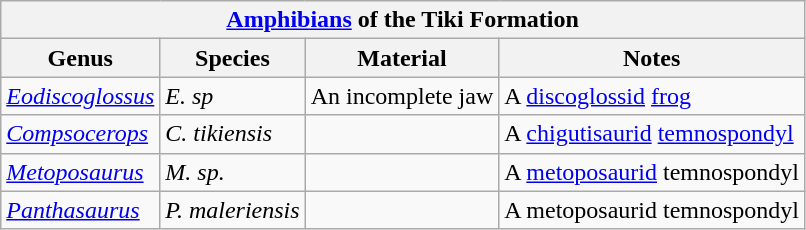<table class="wikitable" align="center">
<tr>
<th colspan="4" align="center"><a href='#'>Amphibians</a> of the Tiki Formation</th>
</tr>
<tr>
<th>Genus</th>
<th>Species</th>
<th>Material</th>
<th>Notes</th>
</tr>
<tr>
<td><em><a href='#'>Eodiscoglossus</a></em></td>
<td><em>E. sp</em></td>
<td>An incomplete jaw</td>
<td>A <a href='#'>discoglossid</a> <a href='#'>frog</a></td>
</tr>
<tr>
<td><em><a href='#'>Compsocerops</a></em></td>
<td><em>C. tikiensis</em></td>
<td></td>
<td>A <a href='#'>chigutisaurid</a> <a href='#'>temnospondyl</a></td>
</tr>
<tr>
<td><em><a href='#'>Metoposaurus</a></em></td>
<td><em>M. sp.</em></td>
<td></td>
<td>A <a href='#'>metoposaurid</a> temnospondyl</td>
</tr>
<tr>
<td><em><a href='#'>Panthasaurus</a></em></td>
<td><em>P. maleriensis</em></td>
<td></td>
<td>A metoposaurid temnospondyl</td>
</tr>
</table>
